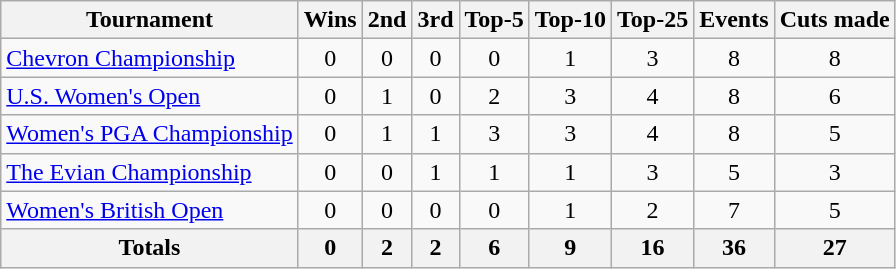<table class=wikitable style=text-align:center>
<tr>
<th>Tournament</th>
<th>Wins</th>
<th>2nd</th>
<th>3rd</th>
<th>Top-5</th>
<th>Top-10</th>
<th>Top-25</th>
<th>Events</th>
<th>Cuts made</th>
</tr>
<tr>
<td align=left><a href='#'>Chevron Championship</a></td>
<td>0</td>
<td>0</td>
<td>0</td>
<td>0</td>
<td>1</td>
<td>3</td>
<td>8</td>
<td>8</td>
</tr>
<tr>
<td align=left><a href='#'>U.S. Women's Open</a></td>
<td>0</td>
<td>1</td>
<td>0</td>
<td>2</td>
<td>3</td>
<td>4</td>
<td>8</td>
<td>6</td>
</tr>
<tr>
<td align=left><a href='#'>Women's PGA Championship</a></td>
<td>0</td>
<td>1</td>
<td>1</td>
<td>3</td>
<td>3</td>
<td>4</td>
<td>8</td>
<td>5</td>
</tr>
<tr>
<td align=left><a href='#'>The Evian Championship</a></td>
<td>0</td>
<td>0</td>
<td>1</td>
<td>1</td>
<td>1</td>
<td>3</td>
<td>5</td>
<td>3</td>
</tr>
<tr>
<td align=left><a href='#'>Women's British Open</a></td>
<td>0</td>
<td>0</td>
<td>0</td>
<td>0</td>
<td>1</td>
<td>2</td>
<td>7</td>
<td>5</td>
</tr>
<tr>
<th>Totals</th>
<th>0</th>
<th>2</th>
<th>2</th>
<th>6</th>
<th>9</th>
<th>16</th>
<th>36</th>
<th>27</th>
</tr>
</table>
